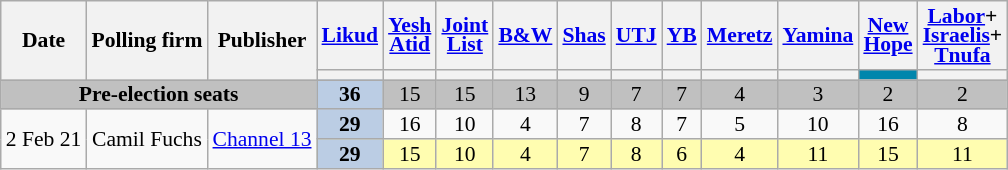<table class="wikitable sortable" style=text-align:center;font-size:90%;line-height:13px>
<tr>
<th rowspan=2>Date</th>
<th rowspan=2>Polling firm</th>
<th rowspan=2>Publisher</th>
<th><a href='#'>Likud</a></th>
<th><a href='#'>Yesh<br>Atid</a></th>
<th><a href='#'>Joint<br>List</a></th>
<th><a href='#'>B&W</a></th>
<th><a href='#'>Shas</a></th>
<th><a href='#'>UTJ</a></th>
<th><a href='#'>YB</a></th>
<th><a href='#'>Meretz</a></th>
<th><a href='#'>Yamina</a></th>
<th><a href='#'>New<br>Hope</a></th>
<th><a href='#'>Labor</a>+<br><a href='#'>Israelis</a>+<br><a href='#'>Tnufa</a></th>
</tr>
<tr>
<th style=background:></th>
<th style=background:></th>
<th style=background:></th>
<th style=background:></th>
<th style=background:></th>
<th style=background:></th>
<th style=background:></th>
<th style=background:></th>
<th style=background:></th>
<th style=background:#0086AC></th>
<th style=background:></th>
</tr>
<tr style=background:silver>
<td colspan=3><strong>Pre-election seats</strong></td>
<td style=background:#BBCDE4><strong>36</strong>	</td>
<td>15					</td>
<td>15					</td>
<td>13					</td>
<td>9					</td>
<td>7					</td>
<td>7					</td>
<td>4					</td>
<td>3					</td>
<td>2					</td>
<td>2					</td>
</tr>
<tr>
<td rowspan=2 data-sort-value=2021-02-02>2 Feb 21</td>
<td rowspan=2>Camil Fuchs</td>
<td rowspan=2><a href='#'>Channel 13</a></td>
<td style=background:#BBCDE4><strong>29</strong>	</td>
<td>16					</td>
<td>10					</td>
<td>4					</td>
<td>7					</td>
<td>8					</td>
<td>7					</td>
<td>5					</td>
<td>10					</td>
<td>16					</td>
<td>8					</td>
</tr>
<tr style=background:#fffdb0>
<td style=background:#BBCDE4><strong>29</strong>	</td>
<td>15					</td>
<td>10					</td>
<td>4					</td>
<td>7					</td>
<td>8					</td>
<td>6					</td>
<td>4					</td>
<td>11					</td>
<td>15					</td>
<td>11					</td>
</tr>
</table>
